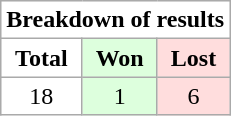<table class="wikitable" style="text-align:center">
<tr>
<th colspan="3" style="background: #ffffff"><strong>Breakdown of results</strong></th>
</tr>
<tr>
<td style="background: #ffffff;"><strong>Total</strong></td>
<td style="background: #ddffdd;"><strong>Won</strong></td>
<td style="background: #ffdddd;"><strong>Lost</strong></td>
</tr>
<tr>
<td style="background: #ffffff;">18</td>
<td style="background: #ddffdd;">1</td>
<td style="background: #ffdddd;">6</td>
</tr>
</table>
